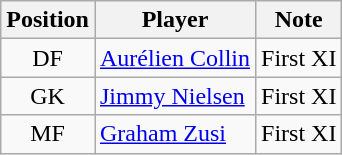<table class=wikitable>
<tr>
<th>Position</th>
<th>Player</th>
<th>Note</th>
</tr>
<tr>
<td align=center>DF</td>
<td> <a href='#'>Aurélien Collin</a></td>
<td>First XI</td>
</tr>
<tr>
<td align=center>GK</td>
<td> <a href='#'>Jimmy Nielsen</a></td>
<td>First XI</td>
</tr>
<tr>
<td align=center>MF</td>
<td> <a href='#'>Graham Zusi</a></td>
<td>First XI</td>
</tr>
</table>
